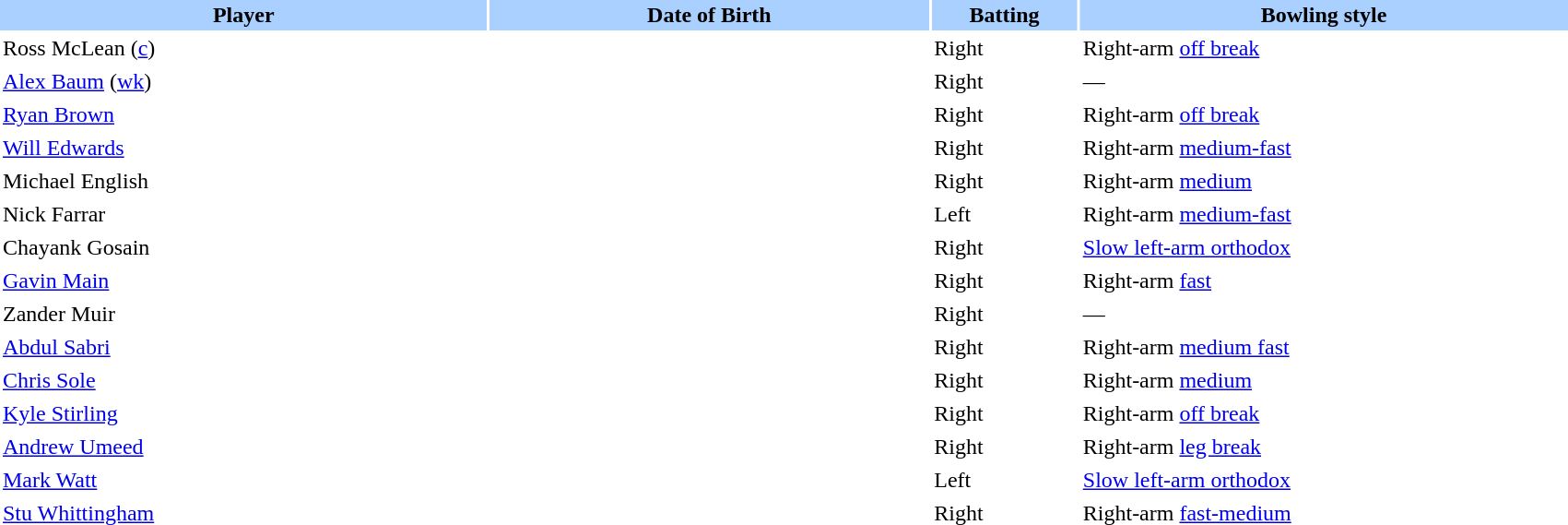<table border="0" cellspacing="2" cellpadding="2" style="width:90%;">
<tr style="background:#aad0ff;">
<th width=20%>Player</th>
<th width=18%>Date of Birth</th>
<th width=6%>Batting</th>
<th width=20%>Bowling style</th>
</tr>
<tr>
<td>Ross McLean (<a href='#'>c</a>)</td>
<td></td>
<td>Right</td>
<td>Right-arm <a href='#'>off break</a></td>
</tr>
<tr>
<td><a href='#'>Alex Baum</a> (<a href='#'>wk</a>)</td>
<td></td>
<td>Right</td>
<td>—</td>
</tr>
<tr>
<td><a href='#'>Ryan Brown</a></td>
<td></td>
<td>Right</td>
<td>Right-arm <a href='#'>off break</a></td>
</tr>
<tr>
<td><a href='#'>Will Edwards</a></td>
<td></td>
<td>Right</td>
<td>Right-arm <a href='#'>medium-fast</a></td>
</tr>
<tr>
<td>Michael English</td>
<td></td>
<td>Right</td>
<td>Right-arm <a href='#'>medium</a></td>
</tr>
<tr>
<td>Nick Farrar</td>
<td></td>
<td>Left</td>
<td>Right-arm <a href='#'>medium-fast</a></td>
</tr>
<tr>
<td>Chayank Gosain</td>
<td></td>
<td>Right</td>
<td><a href='#'>Slow left-arm orthodox</a></td>
</tr>
<tr>
<td><a href='#'>Gavin Main</a></td>
<td></td>
<td>Right</td>
<td>Right-arm <a href='#'>fast</a></td>
</tr>
<tr>
<td>Zander Muir</td>
<td></td>
<td>Right</td>
<td>—</td>
</tr>
<tr>
<td><a href='#'>Abdul Sabri</a></td>
<td></td>
<td>Right</td>
<td>Right-arm <a href='#'>medium fast</a></td>
</tr>
<tr>
<td><a href='#'>Chris Sole</a></td>
<td></td>
<td>Right</td>
<td>Right-arm <a href='#'>medium</a></td>
</tr>
<tr>
<td><a href='#'>Kyle Stirling</a></td>
<td></td>
<td>Right</td>
<td>Right-arm <a href='#'>off break</a></td>
</tr>
<tr>
<td><a href='#'>Andrew Umeed</a></td>
<td></td>
<td>Right</td>
<td>Right-arm <a href='#'>leg break</a></td>
</tr>
<tr>
<td><a href='#'>Mark Watt</a></td>
<td></td>
<td>Left</td>
<td><a href='#'>Slow left-arm orthodox</a></td>
</tr>
<tr>
<td><a href='#'>Stu Whittingham</a></td>
<td></td>
<td>Right</td>
<td>Right-arm <a href='#'>fast-medium</a></td>
</tr>
</table>
